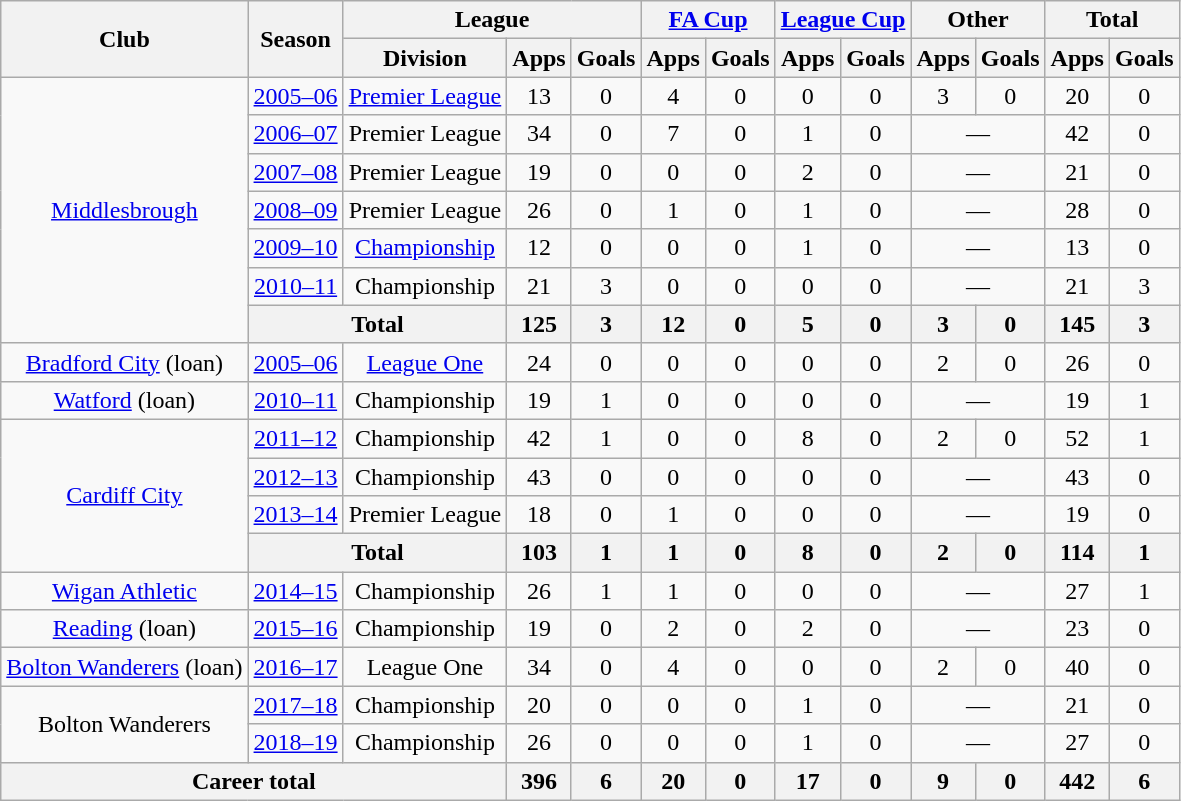<table class="wikitable" style="text-align:center">
<tr>
<th rowspan="2">Club</th>
<th rowspan="2">Season</th>
<th colspan="3">League</th>
<th colspan="2"><a href='#'>FA Cup</a></th>
<th colspan="2"><a href='#'>League Cup</a></th>
<th colspan="2">Other</th>
<th colspan="2">Total</th>
</tr>
<tr>
<th>Division</th>
<th>Apps</th>
<th>Goals</th>
<th>Apps</th>
<th>Goals</th>
<th>Apps</th>
<th>Goals</th>
<th>Apps</th>
<th>Goals</th>
<th>Apps</th>
<th>Goals</th>
</tr>
<tr>
<td rowspan="7"><a href='#'>Middlesbrough</a></td>
<td><a href='#'>2005–06</a></td>
<td><a href='#'>Premier League</a></td>
<td>13</td>
<td>0</td>
<td>4</td>
<td>0</td>
<td>0</td>
<td>0</td>
<td>3</td>
<td>0</td>
<td>20</td>
<td>0</td>
</tr>
<tr>
<td><a href='#'>2006–07</a></td>
<td>Premier League</td>
<td>34</td>
<td>0</td>
<td>7</td>
<td>0</td>
<td>1</td>
<td>0</td>
<td colspan="2">—</td>
<td>42</td>
<td>0</td>
</tr>
<tr>
<td><a href='#'>2007–08</a></td>
<td>Premier League</td>
<td>19</td>
<td>0</td>
<td>0</td>
<td>0</td>
<td>2</td>
<td>0</td>
<td colspan="2">—</td>
<td>21</td>
<td>0</td>
</tr>
<tr>
<td><a href='#'>2008–09</a></td>
<td>Premier League</td>
<td>26</td>
<td>0</td>
<td>1</td>
<td>0</td>
<td>1</td>
<td>0</td>
<td colspan="2">—</td>
<td>28</td>
<td>0</td>
</tr>
<tr>
<td><a href='#'>2009–10</a></td>
<td><a href='#'>Championship</a></td>
<td>12</td>
<td>0</td>
<td>0</td>
<td>0</td>
<td>1</td>
<td>0</td>
<td colspan="2">—</td>
<td>13</td>
<td>0</td>
</tr>
<tr>
<td><a href='#'>2010–11</a></td>
<td>Championship</td>
<td>21</td>
<td>3</td>
<td>0</td>
<td>0</td>
<td>0</td>
<td>0</td>
<td colspan="2">—</td>
<td>21</td>
<td>3</td>
</tr>
<tr>
<th colspan="2">Total</th>
<th>125</th>
<th>3</th>
<th>12</th>
<th>0</th>
<th>5</th>
<th>0</th>
<th>3</th>
<th>0</th>
<th>145</th>
<th>3</th>
</tr>
<tr>
<td><a href='#'>Bradford City</a> (loan)</td>
<td><a href='#'>2005–06</a></td>
<td><a href='#'>League One</a></td>
<td>24</td>
<td>0</td>
<td>0</td>
<td>0</td>
<td>0</td>
<td>0</td>
<td>2</td>
<td>0</td>
<td>26</td>
<td>0</td>
</tr>
<tr>
<td><a href='#'>Watford</a> (loan)</td>
<td><a href='#'>2010–11</a></td>
<td>Championship</td>
<td>19</td>
<td>1</td>
<td>0</td>
<td>0</td>
<td>0</td>
<td>0</td>
<td colspan="2">—</td>
<td>19</td>
<td>1</td>
</tr>
<tr>
<td rowspan="4"><a href='#'>Cardiff City</a></td>
<td><a href='#'>2011–12</a></td>
<td>Championship</td>
<td>42</td>
<td>1</td>
<td>0</td>
<td>0</td>
<td>8</td>
<td>0</td>
<td>2</td>
<td>0</td>
<td>52</td>
<td>1</td>
</tr>
<tr>
<td><a href='#'>2012–13</a></td>
<td>Championship</td>
<td>43</td>
<td>0</td>
<td>0</td>
<td>0</td>
<td>0</td>
<td>0</td>
<td colspan="2">—</td>
<td>43</td>
<td>0</td>
</tr>
<tr>
<td><a href='#'>2013–14</a></td>
<td>Premier League</td>
<td>18</td>
<td>0</td>
<td>1</td>
<td>0</td>
<td>0</td>
<td>0</td>
<td colspan="2">—</td>
<td>19</td>
<td>0</td>
</tr>
<tr>
<th colspan="2">Total</th>
<th>103</th>
<th>1</th>
<th>1</th>
<th>0</th>
<th>8</th>
<th>0</th>
<th>2</th>
<th>0</th>
<th>114</th>
<th>1</th>
</tr>
<tr>
<td><a href='#'>Wigan Athletic</a></td>
<td><a href='#'>2014–15</a></td>
<td>Championship</td>
<td>26</td>
<td>1</td>
<td>1</td>
<td>0</td>
<td>0</td>
<td>0</td>
<td colspan="2">—</td>
<td>27</td>
<td>1</td>
</tr>
<tr>
<td><a href='#'>Reading</a> (loan)</td>
<td><a href='#'>2015–16</a></td>
<td>Championship</td>
<td>19</td>
<td>0</td>
<td>2</td>
<td>0</td>
<td>2</td>
<td>0</td>
<td colspan="2">—</td>
<td>23</td>
<td>0</td>
</tr>
<tr>
<td><a href='#'>Bolton Wanderers</a> (loan)</td>
<td><a href='#'>2016–17</a></td>
<td>League One</td>
<td>34</td>
<td>0</td>
<td>4</td>
<td>0</td>
<td>0</td>
<td>0</td>
<td>2</td>
<td>0</td>
<td>40</td>
<td>0</td>
</tr>
<tr>
<td rowspan="2">Bolton Wanderers</td>
<td><a href='#'>2017–18</a></td>
<td>Championship</td>
<td>20</td>
<td>0</td>
<td>0</td>
<td>0</td>
<td>1</td>
<td>0</td>
<td colspan="2">—</td>
<td>21</td>
<td>0</td>
</tr>
<tr>
<td><a href='#'>2018–19</a></td>
<td>Championship</td>
<td>26</td>
<td>0</td>
<td>0</td>
<td>0</td>
<td>1</td>
<td>0</td>
<td colspan="2">—</td>
<td>27</td>
<td>0</td>
</tr>
<tr>
<th colspan="3">Career total</th>
<th>396</th>
<th>6</th>
<th>20</th>
<th>0</th>
<th>17</th>
<th>0</th>
<th>9</th>
<th>0</th>
<th>442</th>
<th>6</th>
</tr>
</table>
